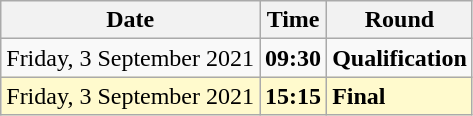<table class="wikitable">
<tr>
<th>Date</th>
<th>Time</th>
<th>Round</th>
</tr>
<tr>
<td>Friday, 3 September 2021</td>
<td><strong>09:30</strong></td>
<td><strong>Qualification</strong></td>
</tr>
<tr style=background:lemonchiffon>
<td>Friday, 3 September 2021</td>
<td><strong>15:15</strong></td>
<td><strong>Final</strong></td>
</tr>
</table>
